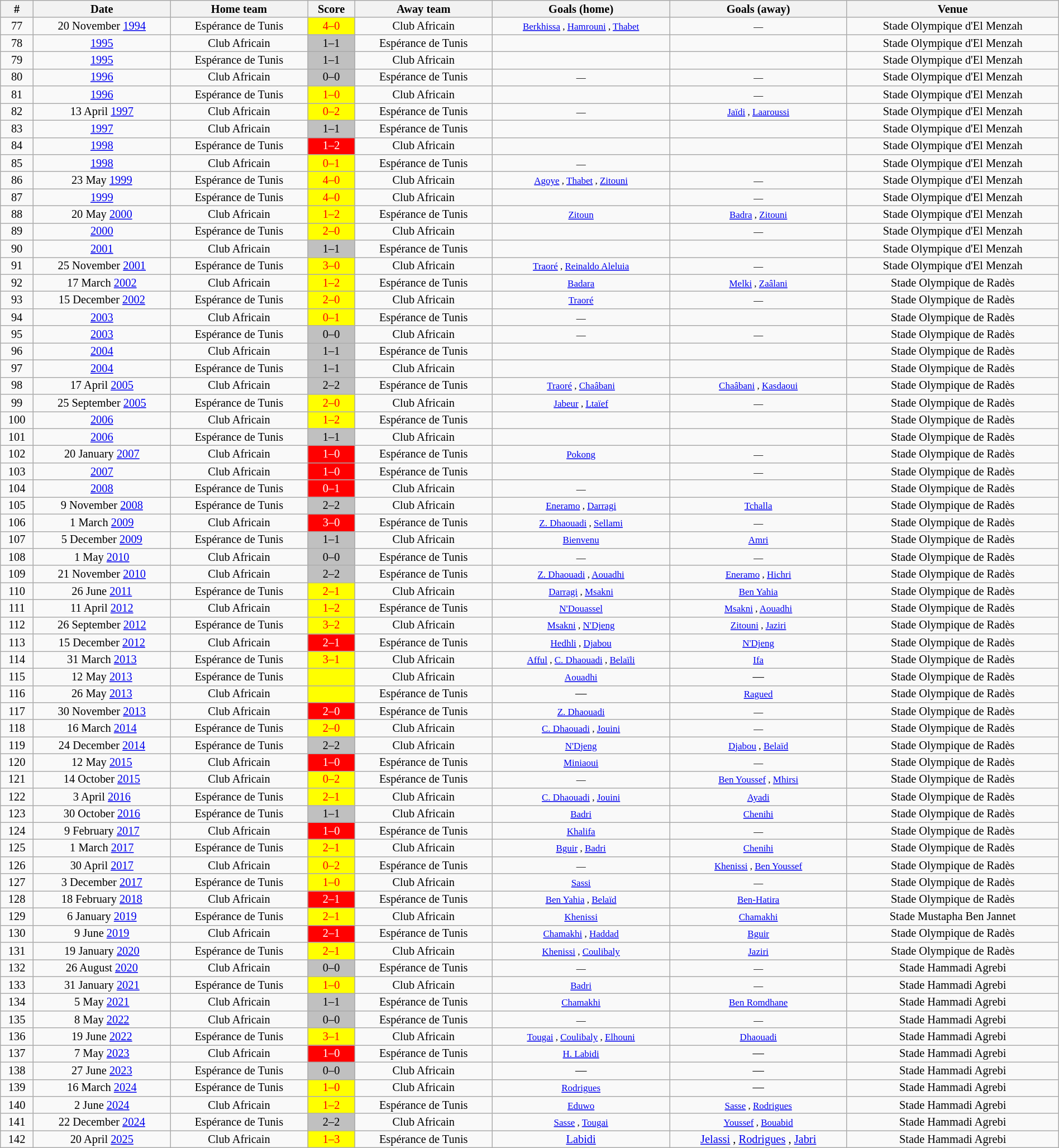<table class="wikitable alternance" style="font-size:85%; text-align:center; line-height:14px;" width="100%">
<tr>
<th>#</th>
<th>Date</th>
<th>Home team</th>
<th>Score</th>
<th>Away team</th>
<th>Goals (home)</th>
<th>Goals (away)</th>
<th>Venue</th>
</tr>
<tr>
<td>77</td>
<td>20 November <a href='#'>1994</a></td>
<td>Espérance de Tunis</td>
<td style="background:yellow;color:red;">4–0</td>
<td>Club Africain</td>
<td><small><a href='#'>Berkhissa</a> , <a href='#'>Hamrouni</a> , <a href='#'>Thabet</a> </small></td>
<td><small>—</small></td>
<td>Stade Olympique d'El Menzah</td>
</tr>
<tr>
<td>78</td>
<td><a href='#'>1995</a></td>
<td>Club Africain</td>
<td style="text-align: center; background:silver;color:black;">1–1</td>
<td>Espérance de Tunis</td>
<td><small></small></td>
<td><small></small></td>
<td>Stade Olympique d'El Menzah</td>
</tr>
<tr>
<td>79</td>
<td><a href='#'>1995</a></td>
<td>Espérance de Tunis</td>
<td style="text-align: center; background:silver;color:black;">1–1</td>
<td>Club Africain</td>
<td><small></small></td>
<td><small></small></td>
<td>Stade Olympique d'El Menzah</td>
</tr>
<tr>
<td>80</td>
<td><a href='#'>1996</a></td>
<td>Club Africain</td>
<td style="text-align: center; background:silver;color:black;">0–0</td>
<td>Espérance de Tunis</td>
<td><small>—</small></td>
<td><small>—</small></td>
<td>Stade Olympique d'El Menzah</td>
</tr>
<tr>
<td>81</td>
<td><a href='#'>1996</a></td>
<td>Espérance de Tunis</td>
<td style="background:yellow;color:red;">1–0</td>
<td>Club Africain</td>
<td><small></small></td>
<td><small>—</small></td>
<td>Stade Olympique d'El Menzah</td>
</tr>
<tr>
<td>82</td>
<td>13 April <a href='#'>1997</a></td>
<td>Club Africain</td>
<td style="background:yellow;color:red;">0–2</td>
<td>Espérance de Tunis</td>
<td><small>—</small></td>
<td><small><a href='#'>Jaïdi</a> , <a href='#'>Laaroussi</a> </small></td>
<td>Stade Olympique d'El Menzah</td>
</tr>
<tr>
<td>83</td>
<td><a href='#'>1997</a></td>
<td>Club Africain</td>
<td style="text-align: center; background:silver;color:black;">1–1</td>
<td>Espérance de Tunis</td>
<td><small></small></td>
<td><small></small></td>
<td>Stade Olympique d'El Menzah</td>
</tr>
<tr>
<td>84</td>
<td><a href='#'>1998</a></td>
<td>Espérance de Tunis</td>
<td style="background:red;color:white;">1–2</td>
<td>Club Africain</td>
<td><small></small></td>
<td><small></small></td>
<td>Stade Olympique d'El Menzah</td>
</tr>
<tr>
<td>85</td>
<td><a href='#'>1998</a></td>
<td>Club Africain</td>
<td style="background:yellow;color:red;">0–1</td>
<td>Espérance de Tunis</td>
<td><small>—</small></td>
<td><small></small></td>
<td>Stade Olympique d'El Menzah</td>
</tr>
<tr>
<td>86</td>
<td>23 May <a href='#'>1999</a></td>
<td>Espérance de Tunis</td>
<td style="background:yellow;color:red;">4–0</td>
<td>Club Africain</td>
<td><small><a href='#'>Agoye</a> , <a href='#'>Thabet</a> , <a href='#'>Zitouni</a> </small></td>
<td><small>—</small></td>
<td>Stade Olympique d'El Menzah</td>
</tr>
<tr>
<td>87</td>
<td><a href='#'>1999</a></td>
<td>Espérance de Tunis</td>
<td style="background:yellow;color:red;">4–0</td>
<td>Club Africain</td>
<td><small></small></td>
<td><small>—</small></td>
<td>Stade Olympique d'El Menzah</td>
</tr>
<tr>
<td>88</td>
<td>20 May <a href='#'>2000</a></td>
<td>Club Africain</td>
<td style="background:yellow;color:red;">1–2</td>
<td>Espérance de Tunis</td>
<td><small><a href='#'>Zitoun</a> </small></td>
<td><small><a href='#'>Badra</a> , <a href='#'>Zitouni</a> </small></td>
<td>Stade Olympique d'El Menzah</td>
</tr>
<tr>
<td>89</td>
<td><a href='#'>2000</a></td>
<td>Espérance de Tunis</td>
<td style="background:yellow;color:red;">2–0</td>
<td>Club Africain</td>
<td><small></small></td>
<td><small>—</small></td>
<td>Stade Olympique d'El Menzah</td>
</tr>
<tr>
<td>90</td>
<td><a href='#'>2001</a></td>
<td>Club Africain</td>
<td style="text-align: center; background:silver;color:black;">1–1</td>
<td>Espérance de Tunis</td>
<td><small></small></td>
<td><small></small></td>
<td>Stade Olympique d'El Menzah</td>
</tr>
<tr>
<td>91</td>
<td>25 November <a href='#'>2001</a></td>
<td>Espérance de Tunis</td>
<td style="background:yellow;color:red;">3–0</td>
<td>Club Africain</td>
<td><small><a href='#'>Traoré</a> , <a href='#'>Reinaldo Aleluia</a> </small></td>
<td><small>—</small></td>
<td>Stade Olympique d'El Menzah</td>
</tr>
<tr>
<td>92</td>
<td>17 March <a href='#'>2002</a></td>
<td>Club Africain</td>
<td style="background:yellow;color:red;">1–2</td>
<td>Espérance de Tunis</td>
<td><small><a href='#'>Badara</a> </small></td>
<td><small><a href='#'>Melki</a> , <a href='#'>Zaâlani</a> </small></td>
<td>Stade Olympique de Radès</td>
</tr>
<tr>
<td>93</td>
<td>15 December <a href='#'>2002</a></td>
<td>Espérance de Tunis</td>
<td style="background:yellow;color:red;">2–0</td>
<td>Club Africain</td>
<td><small><a href='#'>Traoré</a> </small></td>
<td><small>—</small></td>
<td>Stade Olympique de Radès</td>
</tr>
<tr>
<td>94</td>
<td><a href='#'>2003</a></td>
<td>Club Africain</td>
<td style="background:yellow;color:red;">0–1</td>
<td>Espérance de Tunis</td>
<td><small>—</small></td>
<td><small></small></td>
<td>Stade Olympique de Radès</td>
</tr>
<tr>
<td>95</td>
<td><a href='#'>2003</a></td>
<td>Espérance de Tunis</td>
<td style="text-align: center; background:silver;color:black;">0–0</td>
<td>Club Africain</td>
<td><small>—</small></td>
<td><small>—</small></td>
<td>Stade Olympique de Radès</td>
</tr>
<tr>
<td>96</td>
<td><a href='#'>2004</a></td>
<td>Club Africain</td>
<td style="text-align: center; background:silver;color:black;">1–1</td>
<td>Espérance de Tunis</td>
<td><small></small></td>
<td><small></small></td>
<td>Stade Olympique de Radès</td>
</tr>
<tr>
<td>97</td>
<td><a href='#'>2004</a></td>
<td>Espérance de Tunis</td>
<td style="text-align: center; background:silver;color:black;">1–1</td>
<td>Club Africain</td>
<td><small></small></td>
<td><small></small></td>
<td>Stade Olympique de Radès</td>
</tr>
<tr>
<td>98</td>
<td>17 April <a href='#'>2005</a></td>
<td>Club Africain</td>
<td style="text-align: center; background:silver;color:black;">2–2</td>
<td>Espérance de Tunis</td>
<td><small><a href='#'>Traoré</a> , <a href='#'>Chaâbani</a> </small></td>
<td><small><a href='#'>Chaâbani</a> , <a href='#'>Kasdaoui</a> </small></td>
<td>Stade Olympique de Radès</td>
</tr>
<tr>
<td>99</td>
<td>25 September <a href='#'>2005</a></td>
<td>Espérance de Tunis</td>
<td style="background:yellow;color:red;">2–0</td>
<td>Club Africain</td>
<td><small><a href='#'>Jabeur</a> , <a href='#'>Ltaïef</a> </small></td>
<td><small>—</small></td>
<td>Stade Olympique de Radès</td>
</tr>
<tr>
<td>100</td>
<td><a href='#'>2006</a></td>
<td>Club Africain</td>
<td style="background:yellow;color:red;">1–2</td>
<td>Espérance de Tunis</td>
<td><small></small></td>
<td><small></small></td>
<td>Stade Olympique de Radès</td>
</tr>
<tr>
<td>101</td>
<td><a href='#'>2006</a></td>
<td>Espérance de Tunis</td>
<td style="text-align: center; background:silver;color:black;">1–1</td>
<td>Club Africain</td>
<td><small></small></td>
<td><small></small></td>
<td>Stade Olympique de Radès</td>
</tr>
<tr>
<td>102</td>
<td>20 January <a href='#'>2007</a></td>
<td>Club Africain</td>
<td style="background:red;color:white;">1–0</td>
<td>Espérance de Tunis</td>
<td><small><a href='#'>Pokong</a> </small></td>
<td><small>—</small></td>
<td>Stade Olympique de Radès</td>
</tr>
<tr>
<td>103</td>
<td><a href='#'>2007</a></td>
<td>Club Africain</td>
<td style="background:red;color:white;">1–0</td>
<td>Espérance de Tunis</td>
<td><small></small></td>
<td><small>—</small></td>
<td>Stade Olympique de Radès</td>
</tr>
<tr>
<td>104</td>
<td><a href='#'>2008</a></td>
<td>Espérance de Tunis</td>
<td style="background:red;color:white;">0–1</td>
<td>Club Africain</td>
<td><small>—</small></td>
<td><small></small></td>
<td>Stade Olympique de Radès</td>
</tr>
<tr>
<td>105</td>
<td>9 November <a href='#'>2008</a></td>
<td>Espérance de Tunis</td>
<td style="text-align: center; background:silver;color:black;">2–2</td>
<td>Club Africain</td>
<td><small><a href='#'>Eneramo</a> , <a href='#'>Darragi</a> </small></td>
<td><small><a href='#'>Tchalla</a> </small></td>
<td>Stade Olympique de Radès</td>
</tr>
<tr>
<td>106</td>
<td>1 March <a href='#'>2009</a></td>
<td>Club Africain</td>
<td style="background:red;color:white;">3–0</td>
<td>Espérance de Tunis</td>
<td><small><a href='#'>Z. Dhaouadi</a> , <a href='#'>Sellami</a> </small></td>
<td><small>—</small></td>
<td>Stade Olympique de Radès</td>
</tr>
<tr>
<td>107</td>
<td>5 December <a href='#'>2009</a></td>
<td>Espérance de Tunis</td>
<td style="text-align: center; background:silver;color:black;">1–1</td>
<td>Club Africain</td>
<td><small><a href='#'>Bienvenu</a> </small></td>
<td><small><a href='#'>Amri</a> </small></td>
<td>Stade Olympique de Radès</td>
</tr>
<tr>
<td>108</td>
<td>1 May <a href='#'>2010</a></td>
<td>Club Africain</td>
<td style="text-align: center; background:silver;color:black;">0–0</td>
<td>Espérance de Tunis</td>
<td><small>—</small></td>
<td><small>—</small></td>
<td>Stade Olympique de Radès</td>
</tr>
<tr>
<td>109</td>
<td>21 November <a href='#'>2010</a></td>
<td>Club Africain</td>
<td style="text-align: center; background:silver;color:black;">2–2</td>
<td>Espérance de Tunis</td>
<td><small><a href='#'>Z. Dhaouadi</a> , <a href='#'>Aouadhi</a> </small></td>
<td><small><a href='#'>Eneramo</a>  , <a href='#'>Hichri</a> </small></td>
<td>Stade Olympique de Radès</td>
</tr>
<tr>
<td>110</td>
<td>26 June <a href='#'>2011</a></td>
<td>Espérance de Tunis</td>
<td style="background:yellow;color:red;">2–1</td>
<td>Club Africain</td>
<td><small><a href='#'>Darragi</a> , <a href='#'>Msakni</a> </small></td>
<td><small><a href='#'>Ben Yahia</a> </small></td>
<td>Stade Olympique de Radès</td>
</tr>
<tr>
<td>111</td>
<td>11 April <a href='#'>2012</a></td>
<td>Club Africain</td>
<td style="background:yellow;color:red;">1–2</td>
<td>Espérance de Tunis</td>
<td><small><a href='#'>N'Douassel</a> </small></td>
<td><small><a href='#'>Msakni</a> , <a href='#'>Aouadhi</a> </small></td>
<td>Stade Olympique de Radès</td>
</tr>
<tr>
<td>112</td>
<td>26 September <a href='#'>2012</a></td>
<td>Espérance de Tunis</td>
<td style="background:yellow;color:red;">3–2</td>
<td>Club Africain</td>
<td><small><a href='#'>Msakni</a> , <a href='#'>N'Djeng</a> </small></td>
<td><small><a href='#'>Zitouni</a> , <a href='#'>Jaziri</a> </small></td>
<td>Stade Olympique de Radès</td>
</tr>
<tr>
<td>113</td>
<td>15 December <a href='#'>2012</a></td>
<td>Club Africain</td>
<td style="background:red;color:white;">2–1</td>
<td>Espérance de Tunis</td>
<td><small><a href='#'>Hedhli</a> , <a href='#'>Djabou</a> </small></td>
<td><small><a href='#'>N'Djeng</a> </small></td>
<td>Stade Olympique de Radès</td>
</tr>
<tr>
<td>114</td>
<td>31 March <a href='#'>2013</a></td>
<td>Espérance de Tunis</td>
<td style="background:yellow;color:red;">3–1</td>
<td>Club Africain</td>
<td><small><a href='#'>Afful</a> , <a href='#'>C. Dhaouadi</a> , <a href='#'>Belaïli</a> </small></td>
<td><small><a href='#'>Ifa</a> </small></td>
<td>Stade Olympique de Radès</td>
</tr>
<tr>
<td>115</td>
<td>12 May <a href='#'>2013</a></td>
<td>Espérance de Tunis</td>
<td style="background:yellow;color:yellow;">1–0</td>
<td>Club Africain</td>
<td><small><a href='#'>Aouadhi</a> </small></td>
<td>—</td>
<td>Stade Olympique de Radès</td>
</tr>
<tr>
<td>116</td>
<td>26 May <a href='#'>2013</a></td>
<td>Club Africain</td>
<td style="background:yellow;color:yellow;">0–1</td>
<td>Espérance de Tunis</td>
<td>—</td>
<td><small><a href='#'>Ragued</a> </small></td>
<td>Stade Olympique de Radès</td>
</tr>
<tr>
<td>117</td>
<td>30 November <a href='#'>2013</a></td>
<td>Club Africain</td>
<td style="background:red;color:white;">2–0</td>
<td>Espérance de Tunis</td>
<td><small><a href='#'>Z. Dhaouadi</a> </small></td>
<td><small>—</small></td>
<td>Stade Olympique de Radès</td>
</tr>
<tr>
<td>118</td>
<td>16 March <a href='#'>2014</a></td>
<td>Espérance de Tunis</td>
<td style="background:yellow;color:red;">2–0</td>
<td>Club Africain</td>
<td><small><a href='#'>C. Dhaouadi</a> , <a href='#'>Jouini</a> </small></td>
<td><small>—</small></td>
<td>Stade Olympique de Radès</td>
</tr>
<tr>
<td>119</td>
<td>24 December <a href='#'>2014</a></td>
<td>Espérance de Tunis</td>
<td style="text-align: center; background:silver;color:black;">2–2</td>
<td>Club Africain</td>
<td><small><a href='#'>N'Djeng</a> </small></td>
<td><small><a href='#'>Djabou</a> , <a href='#'>Belaïd</a> </small></td>
<td>Stade Olympique de Radès</td>
</tr>
<tr>
<td>120</td>
<td>12 May <a href='#'>2015</a></td>
<td>Club Africain</td>
<td style="background:red;color:white;">1–0</td>
<td>Espérance de Tunis</td>
<td><small><a href='#'>Miniaoui</a> </small></td>
<td><small>—</small></td>
<td>Stade Olympique de Radès</td>
</tr>
<tr>
<td>121</td>
<td>14 October <a href='#'>2015</a></td>
<td>Club Africain</td>
<td style="background:yellow;color:red;">0–2</td>
<td>Espérance de Tunis</td>
<td><small>—</small></td>
<td><small><a href='#'>Ben Youssef</a> , <a href='#'>Mhirsi</a> </small></td>
<td>Stade Olympique de Radès</td>
</tr>
<tr>
<td>122</td>
<td>3 April <a href='#'>2016</a></td>
<td>Espérance de Tunis</td>
<td style="background:yellow;color:red;">2–1</td>
<td>Club Africain</td>
<td><small><a href='#'>C. Dhaouadi</a> , <a href='#'>Jouini</a> </small></td>
<td><small><a href='#'>Ayadi</a> </small></td>
<td>Stade Olympique de Radès</td>
</tr>
<tr>
<td>123</td>
<td>30 October <a href='#'>2016</a></td>
<td>Espérance de Tunis</td>
<td style="text-align: center; background:silver;color:black;">1–1</td>
<td>Club Africain</td>
<td><small><a href='#'>Badri</a> </small></td>
<td><small><a href='#'>Chenihi</a> </small></td>
<td>Stade Olympique de Radès</td>
</tr>
<tr>
<td>124</td>
<td>9 February <a href='#'>2017</a></td>
<td>Club Africain</td>
<td style="background:red;color:white;">1–0</td>
<td>Espérance de Tunis</td>
<td><small><a href='#'>Khalifa</a> </small></td>
<td><small>—</small></td>
<td>Stade Olympique de Radès</td>
</tr>
<tr>
<td>125</td>
<td>1 March <a href='#'>2017</a></td>
<td>Espérance de Tunis</td>
<td style="background:yellow;color:red;">2–1</td>
<td>Club Africain</td>
<td><small><a href='#'>Bguir</a> , <a href='#'>Badri</a> </small></td>
<td><small><a href='#'>Chenihi</a> </small></td>
<td>Stade Olympique de Radès</td>
</tr>
<tr>
<td>126</td>
<td>30 April <a href='#'>2017</a></td>
<td>Club Africain</td>
<td style="background:yellow;color:red;">0–2</td>
<td>Espérance de Tunis</td>
<td><small>—</small></td>
<td><small><a href='#'>Khenissi</a> , <a href='#'>Ben Youssef</a> </small></td>
<td>Stade Olympique de Radès</td>
</tr>
<tr>
<td>127</td>
<td>3 December <a href='#'>2017</a></td>
<td>Espérance de Tunis</td>
<td style="background:yellow;color:red;">1–0</td>
<td>Club Africain</td>
<td><small><a href='#'>Sassi</a> </small></td>
<td><small>—</small></td>
<td>Stade Olympique de Radès</td>
</tr>
<tr>
<td>128</td>
<td>18 February <a href='#'>2018</a></td>
<td>Club Africain</td>
<td style="background:red;color:white;">2–1</td>
<td>Espérance de Tunis</td>
<td><small><a href='#'>Ben Yahia</a> , <a href='#'>Belaïd</a> </small></td>
<td><small><a href='#'>Ben-Hatira</a> </small></td>
<td>Stade Olympique de Radès</td>
</tr>
<tr>
<td>129</td>
<td>6 January <a href='#'>2019</a></td>
<td>Espérance de Tunis</td>
<td style="background:yellow;color:red;">2–1</td>
<td>Club Africain</td>
<td><small><a href='#'>Khenissi</a> </small></td>
<td><small><a href='#'>Chamakhi</a> </small></td>
<td>Stade Mustapha Ben Jannet</td>
</tr>
<tr>
<td>130</td>
<td>9 June <a href='#'>2019</a></td>
<td>Club Africain</td>
<td style="background:red;color:white;">2–1</td>
<td>Espérance de Tunis</td>
<td><small><a href='#'>Chamakhi</a> , <a href='#'>Haddad</a> </small></td>
<td><small><a href='#'>Bguir</a> </small></td>
<td>Stade Olympique de Radès</td>
</tr>
<tr>
<td>131</td>
<td>19 January <a href='#'>2020</a></td>
<td>Espérance de Tunis</td>
<td style="background:yellow;color:red;">2–1</td>
<td>Club Africain</td>
<td><small><a href='#'>Khenissi</a> , <a href='#'>Coulibaly</a> </small></td>
<td><small><a href='#'>Jaziri</a> </small></td>
<td>Stade Olympique de Radès</td>
</tr>
<tr>
<td>132</td>
<td>26 August <a href='#'>2020</a></td>
<td>Club Africain</td>
<td style="text-align: center; background:silver;color:black;">0–0</td>
<td>Espérance de Tunis</td>
<td><small>—</small></td>
<td><small>—</small></td>
<td>Stade Hammadi Agrebi</td>
</tr>
<tr>
<td>133</td>
<td>31 January <a href='#'>2021</a></td>
<td>Espérance de Tunis</td>
<td style="background:yellow;color:red;">1–0</td>
<td>Club Africain</td>
<td><small><a href='#'>Badri</a> </small></td>
<td><small>—</small></td>
<td>Stade Hammadi Agrebi</td>
</tr>
<tr>
<td>134</td>
<td>5 May <a href='#'>2021</a></td>
<td>Club Africain</td>
<td style="text-align: center; background:silver;color:black;">1–1</td>
<td>Espérance de Tunis</td>
<td><small><a href='#'>Chamakhi</a> </small></td>
<td><small><a href='#'>Ben Romdhane</a> </small></td>
<td>Stade Hammadi Agrebi</td>
</tr>
<tr>
<td>135</td>
<td>8 May <a href='#'>2022</a></td>
<td>Club Africain</td>
<td style="text-align: center; background:silver;color:black;">0–0</td>
<td>Espérance de Tunis</td>
<td><small>—</small></td>
<td><small>—</small></td>
<td>Stade Hammadi Agrebi</td>
</tr>
<tr>
<td>136</td>
<td>19 June <a href='#'>2022</a></td>
<td>Espérance de Tunis</td>
<td style="background:yellow;color:red;">3–1</td>
<td>Club Africain</td>
<td><small><a href='#'>Tougai</a> , <a href='#'>Coulibaly</a> , <a href='#'>Elhouni</a> </small></td>
<td><small><a href='#'>Dhaouadi</a> </small></td>
<td>Stade Hammadi Agrebi</td>
</tr>
<tr>
<td>137</td>
<td>7 May <a href='#'>2023</a></td>
<td>Club Africain</td>
<td style="background:red;color:white;">1–0</td>
<td>Espérance de Tunis</td>
<td><small><a href='#'>H. Labidi</a> </small></td>
<td>—</td>
<td>Stade Hammadi Agrebi</td>
</tr>
<tr>
<td>138</td>
<td>27 June <a href='#'>2023</a></td>
<td>Espérance de Tunis</td>
<td style="text-align: center; background:silver;color:black;">0–0</td>
<td>Club Africain</td>
<td>—</td>
<td>—</td>
<td>Stade Hammadi Agrebi</td>
</tr>
<tr>
<td>139</td>
<td>16 March <a href='#'>2024</a></td>
<td>Espérance de Tunis</td>
<td style="background:yellow;color:red;">1–0</td>
<td>Club Africain</td>
<td><small><a href='#'>Rodrigues</a> </small></td>
<td>—</td>
<td>Stade Hammadi Agrebi</td>
</tr>
<tr>
<td>140</td>
<td>2 June <a href='#'>2024</a></td>
<td>Club Africain</td>
<td style="background:yellow;color:red;">1–2</td>
<td>Espérance de Tunis</td>
<td><small><a href='#'>Eduwo</a> </small></td>
<td><small><a href='#'>Sasse</a> , <a href='#'>Rodrigues</a> </small></td>
<td>Stade Hammadi Agrebi</td>
</tr>
<tr>
<td>141</td>
<td>22 December <a href='#'>2024</a></td>
<td>Espérance de Tunis</td>
<td style="text-align: center; background:silver;color:black;">2–2</td>
<td>Club Africain</td>
<td><small><a href='#'>Sasse</a> , <a href='#'>Tougai</a> </small></td>
<td><small><a href='#'>Youssef</a> , <a href='#'>Bouabid</a> </small></td>
<td>Stade Hammadi Agrebi</td>
</tr>
<tr>
<td>142</td>
<td>20 April <a href='#'>2025</a></td>
<td>Club Africain</td>
<td style="background:yellow;color:red;">1–3</td>
<td>Espérance de Tunis</td>
<td><a href='#'>Labidi</a> </td>
<td><a href='#'>Jelassi</a> , <a href='#'>Rodrigues</a> , <a href='#'>Jabri</a> </td>
<td>Stade Hammadi Agrebi</td>
</tr>
</table>
